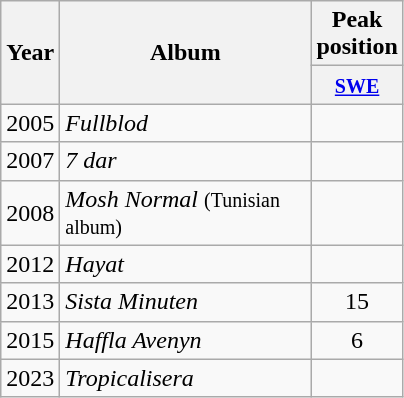<table class="wikitable">
<tr>
<th align="center" rowspan="2" width="10">Year</th>
<th align="center" rowspan="2" width="160">Album</th>
<th align="center" colspan="1">Peak <br>position</th>
</tr>
<tr>
<th width="20"><small><a href='#'>SWE</a></small><br></th>
</tr>
<tr>
<td>2005</td>
<td><em>Fullblod</em></td>
<td align="center"></td>
</tr>
<tr>
<td>2007</td>
<td><em>7 dar</em></td>
<td align="center"></td>
</tr>
<tr>
<td>2008</td>
<td><em>Mosh Normal</em> <small>(Tunisian album)</small></td>
<td align="center"></td>
</tr>
<tr>
<td>2012</td>
<td><em>Hayat</em></td>
<td align="center"></td>
</tr>
<tr>
<td>2013</td>
<td><em>Sista Minuten</em></td>
<td align="center">15</td>
</tr>
<tr>
<td>2015</td>
<td><em>Haffla Avenyn</em></td>
<td align="center">6</td>
</tr>
<tr>
<td>2023</td>
<td><em>Tropicalisera</em></td>
<td align="center"></td>
</tr>
</table>
